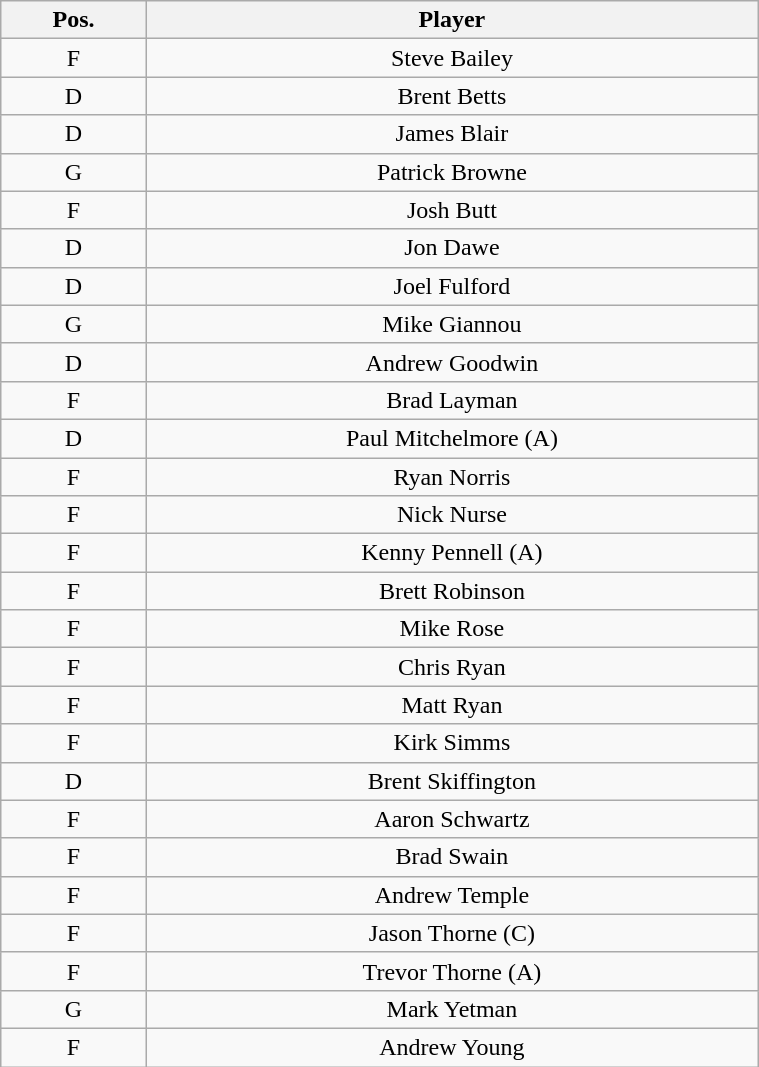<table class="wikitable" style="text-align:center; width:40%;">
<tr>
<th>Pos.</th>
<th>Player</th>
</tr>
<tr>
<td>F</td>
<td>Steve Bailey</td>
</tr>
<tr>
<td>D</td>
<td>Brent Betts</td>
</tr>
<tr>
<td>D</td>
<td>James Blair</td>
</tr>
<tr>
<td>G</td>
<td>Patrick Browne</td>
</tr>
<tr>
<td>F</td>
<td>Josh Butt</td>
</tr>
<tr>
<td>D</td>
<td>Jon Dawe</td>
</tr>
<tr>
<td>D</td>
<td>Joel Fulford</td>
</tr>
<tr>
<td>G</td>
<td>Mike Giannou</td>
</tr>
<tr>
<td>D</td>
<td>Andrew Goodwin</td>
</tr>
<tr>
<td>F</td>
<td>Brad Layman</td>
</tr>
<tr>
<td>D</td>
<td>Paul Mitchelmore (A)</td>
</tr>
<tr>
<td>F</td>
<td>Ryan Norris</td>
</tr>
<tr>
<td>F</td>
<td>Nick Nurse</td>
</tr>
<tr>
<td>F</td>
<td>Kenny Pennell (A)</td>
</tr>
<tr>
<td>F</td>
<td>Brett Robinson</td>
</tr>
<tr>
<td>F</td>
<td>Mike Rose</td>
</tr>
<tr>
<td>F</td>
<td>Chris Ryan</td>
</tr>
<tr>
<td>F</td>
<td>Matt Ryan</td>
</tr>
<tr>
<td>F</td>
<td>Kirk Simms</td>
</tr>
<tr>
<td>D</td>
<td>Brent Skiffington</td>
</tr>
<tr>
<td>F</td>
<td>Aaron Schwartz</td>
</tr>
<tr>
<td>F</td>
<td>Brad Swain</td>
</tr>
<tr>
<td>F</td>
<td>Andrew Temple</td>
</tr>
<tr>
<td>F</td>
<td>Jason Thorne (C)</td>
</tr>
<tr>
<td>F</td>
<td>Trevor Thorne (A)</td>
</tr>
<tr>
<td>G</td>
<td>Mark Yetman</td>
</tr>
<tr>
<td>F</td>
<td>Andrew Young</td>
</tr>
</table>
